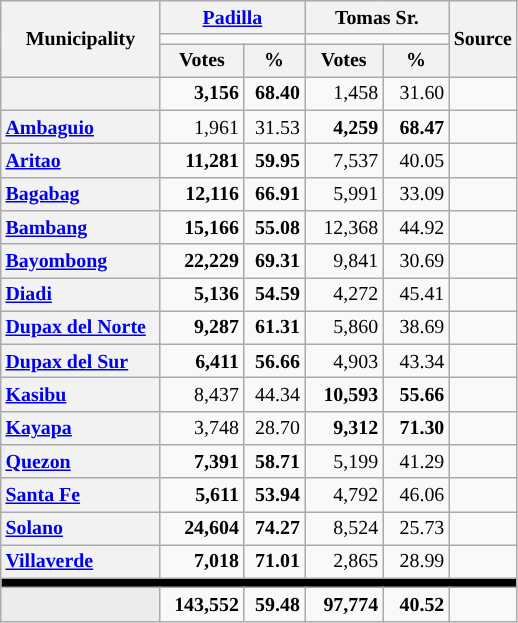<table class="wikitable" style="text-align:right; font-size:83%">
<tr>
<th rowspan="3" style="width:100px;">Municipality</th>
<th colspan="2" style="width:90px;"><a href='#'>Padilla</a></th>
<th colspan="2" style="width:90px;">Tomas Sr.</th>
<th rowspan="3">Source</th>
</tr>
<tr>
<td colspan="2" style="background:"></td>
<td colspan="2" style="background:"></td>
</tr>
<tr>
<th>Votes</th>
<th>%</th>
<th>Votes</th>
<th>%</th>
</tr>
<tr>
<th style="text-align:left;"></th>
<td style="background:"><strong>3,156</strong></td>
<td style="background:"><strong>68.40</strong></td>
<td>1,458</td>
<td>31.60</td>
<td style="text-align:center;"></td>
</tr>
<tr>
<th style="text-align:left;"><a href='#'>Ambaguio</a></th>
<td>1,961</td>
<td>31.53</td>
<td style="background:"><strong>4,259</strong></td>
<td style="background:"><strong>68.47</strong></td>
<td style="text-align:center;"></td>
</tr>
<tr>
<th style="text-align:left;"><a href='#'>Aritao</a></th>
<td style="background:"><strong>11,281</strong></td>
<td style="background:"><strong>59.95</strong></td>
<td>7,537</td>
<td>40.05</td>
<td style="text-align:center;"></td>
</tr>
<tr>
<th style="text-align:left;"><a href='#'>Bagabag</a></th>
<td style="background:"><strong>12,116</strong></td>
<td style="background:"><strong>66.91</strong></td>
<td>5,991</td>
<td>33.09</td>
<td style="text-align:center;"></td>
</tr>
<tr>
<th style="text-align:left;"><a href='#'>Bambang</a></th>
<td style="background:"><strong>15,166</strong></td>
<td style="background:"><strong>55.08</strong></td>
<td>12,368</td>
<td>44.92</td>
<td style="text-align:center;"></td>
</tr>
<tr>
<th style="text-align:left;"><a href='#'>Bayombong</a></th>
<td style="background:"><strong>22,229</strong></td>
<td style="background:"><strong>69.31</strong></td>
<td>9,841</td>
<td>30.69</td>
<td style="text-align:center;"></td>
</tr>
<tr>
<th style="text-align:left;"><a href='#'>Diadi</a></th>
<td style="background:"><strong>5,136</strong></td>
<td style="background:"><strong>54.59</strong></td>
<td>4,272</td>
<td>45.41</td>
<td style="text-align:center;"></td>
</tr>
<tr>
<th style="text-align:left;"><a href='#'>Dupax del Norte</a></th>
<td style="background:"><strong>9,287</strong></td>
<td style="background:"><strong>61.31</strong></td>
<td>5,860</td>
<td>38.69</td>
<td style="text-align:center;"></td>
</tr>
<tr>
<th style="text-align:left;"><a href='#'>Dupax del Sur</a></th>
<td style="background:"><strong>6,411</strong></td>
<td style="background:"><strong>56.66</strong></td>
<td>4,903</td>
<td>43.34</td>
<td style="text-align:center;"></td>
</tr>
<tr>
<th style="text-align:left;"><a href='#'>Kasibu</a></th>
<td>8,437</td>
<td>44.34</td>
<td style="background:"><strong>10,593</strong></td>
<td style="background:"><strong>55.66</strong></td>
<td style="text-align:center;"></td>
</tr>
<tr>
<th style="text-align:left;"><a href='#'>Kayapa</a></th>
<td>3,748</td>
<td>28.70</td>
<td style="background:"><strong>9,312</strong></td>
<td style="background:"><strong>71.30</strong></td>
<td style="text-align:center;"></td>
</tr>
<tr>
<th style="text-align:left;"><a href='#'>Quezon</a></th>
<td style="background:"><strong>7,391</strong></td>
<td style="background:"><strong>58.71</strong></td>
<td>5,199</td>
<td>41.29</td>
<td style="text-align:center;"></td>
</tr>
<tr>
<th style="text-align:left;"><a href='#'>Santa Fe</a></th>
<td style="background:"><strong>5,611</strong></td>
<td style="background:"><strong>53.94</strong></td>
<td>4,792</td>
<td>46.06</td>
<td style="text-align:center;"></td>
</tr>
<tr>
<th style="text-align:left;"><a href='#'>Solano</a></th>
<td style="background:"><strong>24,604</strong></td>
<td style="background:"><strong>74.27</strong></td>
<td>8,524</td>
<td>25.73</td>
<td style="text-align:center;"></td>
</tr>
<tr>
<th style="text-align:left;"><a href='#'>Villaverde</a></th>
<td style="background:"><strong>7,018</strong></td>
<td style="background:"><strong>71.01</strong></td>
<td>2,865</td>
<td>28.99</td>
<td style="text-align:center;"></td>
</tr>
<tr>
<td colspan="6" style="background-color:#000000;"></td>
</tr>
<tr>
<td style="background-color:#ECECEC;"><strong></strong></td>
<td style="background:"><strong>143,552</strong></td>
<td style="background:"><strong>59.48</strong></td>
<td style="background:"><strong>97,774</strong></td>
<td style="background:"><strong>40.52</strong></td>
<td style="text-align:center;"></td>
</tr>
</table>
